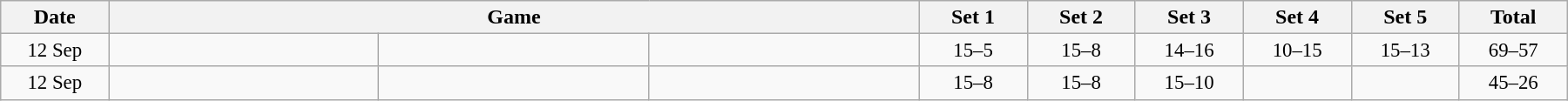<table width=1200 class="wikitable">
<tr>
<th width=6%>Date</th>
<th width=45% colspan=3>Game</th>
<th width=6%>Set 1</th>
<th width=6%>Set 2</th>
<th width=6%>Set 3</th>
<th width=6%>Set 4</th>
<th width=6%>Set 5</th>
<th width=6%>Total</th>
</tr>
<tr style=font-size:95%>
<td align=center>12 Sep</td>
<td align=center><strong></strong></td>
<td></td>
<td></td>
<td align=center>15–5</td>
<td align=center>15–8</td>
<td align=center>14–16</td>
<td align=center>10–15</td>
<td align=center>15–13</td>
<td align=center>69–57</td>
</tr>
<tr style=font-size:95%>
<td align=center>12 Sep</td>
<td align=center><strong></strong></td>
<td></td>
<td></td>
<td align=center>15–8</td>
<td align=center>15–8</td>
<td align=center>15–10</td>
<td align=center></td>
<td align=center></td>
<td align=center>45–26</td>
</tr>
</table>
